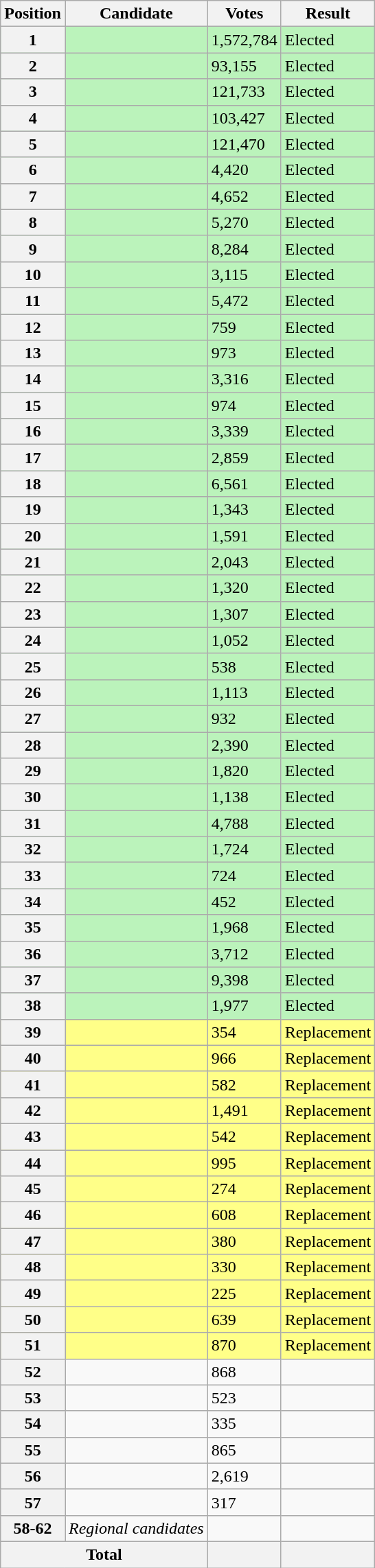<table class="wikitable sortable col3right">
<tr>
<th scope="col">Position</th>
<th scope="col">Candidate</th>
<th scope="col">Votes</th>
<th scope="col">Result</th>
</tr>
<tr bgcolor=bbf3bb>
<th scope="row">1</th>
<td></td>
<td>1,572,784</td>
<td>Elected</td>
</tr>
<tr bgcolor=bbf3bb>
<th scope="row">2</th>
<td></td>
<td>93,155</td>
<td>Elected</td>
</tr>
<tr bgcolor=bbf3bb>
<th scope="row">3</th>
<td></td>
<td>121,733</td>
<td>Elected</td>
</tr>
<tr bgcolor=bbf3bb>
<th scope="row">4</th>
<td></td>
<td>103,427</td>
<td>Elected</td>
</tr>
<tr bgcolor=bbf3bb>
<th scope="row">5</th>
<td></td>
<td>121,470</td>
<td>Elected</td>
</tr>
<tr bgcolor=bbf3bb>
<th scope="row">6</th>
<td></td>
<td>4,420</td>
<td>Elected</td>
</tr>
<tr bgcolor=bbf3bb>
<th scope="row">7</th>
<td></td>
<td>4,652</td>
<td>Elected</td>
</tr>
<tr bgcolor=bbf3bb>
<th scope="row">8</th>
<td></td>
<td>5,270</td>
<td>Elected</td>
</tr>
<tr bgcolor=bbf3bb>
<th scope="row">9</th>
<td></td>
<td>8,284</td>
<td>Elected</td>
</tr>
<tr bgcolor=bbf3bb>
<th scope="row">10</th>
<td></td>
<td>3,115</td>
<td>Elected</td>
</tr>
<tr bgcolor=bbf3bb>
<th scope="row">11</th>
<td></td>
<td>5,472</td>
<td>Elected</td>
</tr>
<tr bgcolor=bbf3bb>
<th scope="row">12</th>
<td></td>
<td>759</td>
<td>Elected</td>
</tr>
<tr bgcolor=bbf3bb>
<th scope="row">13</th>
<td></td>
<td>973</td>
<td>Elected</td>
</tr>
<tr bgcolor=bbf3bb>
<th scope="row">14</th>
<td></td>
<td>3,316</td>
<td>Elected</td>
</tr>
<tr bgcolor=bbf3bb>
<th scope="row">15</th>
<td></td>
<td>974</td>
<td>Elected</td>
</tr>
<tr bgcolor=bbf3bb>
<th scope="row">16</th>
<td></td>
<td>3,339</td>
<td>Elected</td>
</tr>
<tr bgcolor=bbf3bb>
<th scope="row">17</th>
<td></td>
<td>2,859</td>
<td>Elected</td>
</tr>
<tr bgcolor=bbf3bb>
<th scope="row">18</th>
<td></td>
<td>6,561</td>
<td>Elected</td>
</tr>
<tr bgcolor=bbf3bb>
<th scope="row">19</th>
<td></td>
<td>1,343</td>
<td>Elected</td>
</tr>
<tr bgcolor=bbf3bb>
<th scope="row">20</th>
<td></td>
<td>1,591</td>
<td>Elected</td>
</tr>
<tr bgcolor=bbf3bb>
<th scope="row">21</th>
<td></td>
<td>2,043</td>
<td>Elected</td>
</tr>
<tr bgcolor=bbf3bb>
<th scope="row">22</th>
<td></td>
<td>1,320</td>
<td>Elected</td>
</tr>
<tr bgcolor=bbf3bb>
<th scope="row">23</th>
<td></td>
<td>1,307</td>
<td>Elected</td>
</tr>
<tr bgcolor=bbf3bb>
<th scope="row">24</th>
<td></td>
<td>1,052</td>
<td>Elected</td>
</tr>
<tr bgcolor=bbf3bb>
<th scope="row">25</th>
<td></td>
<td>538</td>
<td>Elected</td>
</tr>
<tr bgcolor=bbf3bb>
<th scope="row">26</th>
<td></td>
<td>1,113</td>
<td>Elected</td>
</tr>
<tr bgcolor=bbf3bb>
<th scope="row">27</th>
<td></td>
<td>932</td>
<td>Elected</td>
</tr>
<tr bgcolor=bbf3bb>
<th scope="row">28</th>
<td></td>
<td>2,390</td>
<td>Elected</td>
</tr>
<tr bgcolor=bbf3bb>
<th scope="row">29</th>
<td></td>
<td>1,820</td>
<td>Elected</td>
</tr>
<tr bgcolor=bbf3bb>
<th scope="row">30</th>
<td></td>
<td>1,138</td>
<td>Elected</td>
</tr>
<tr bgcolor=bbf3bb>
<th scope="row">31</th>
<td></td>
<td>4,788</td>
<td>Elected</td>
</tr>
<tr bgcolor=bbf3bb>
<th scope="row">32</th>
<td></td>
<td>1,724</td>
<td>Elected</td>
</tr>
<tr bgcolor=bbf3bb>
<th scope="row">33</th>
<td></td>
<td>724</td>
<td>Elected</td>
</tr>
<tr bgcolor=bbf3bb>
<th scope="row">34</th>
<td></td>
<td>452</td>
<td>Elected</td>
</tr>
<tr bgcolor=bbf3bb>
<th scope="row">35</th>
<td></td>
<td>1,968</td>
<td>Elected</td>
</tr>
<tr bgcolor=bbf3bb>
<th scope="row">36</th>
<td></td>
<td>3,712</td>
<td>Elected</td>
</tr>
<tr bgcolor=bbf3bb>
<th scope="row">37</th>
<td></td>
<td>9,398</td>
<td>Elected</td>
</tr>
<tr bgcolor=bbf3bb>
<th scope="row">38</th>
<td></td>
<td>1,977</td>
<td>Elected</td>
</tr>
<tr bgcolor=#FF8>
<th scope="row">39</th>
<td></td>
<td>354</td>
<td>Replacement</td>
</tr>
<tr bgcolor=#FF8>
<th scope="row">40</th>
<td></td>
<td>966</td>
<td>Replacement</td>
</tr>
<tr bgcolor=#FF8>
<th scope="row">41</th>
<td></td>
<td>582</td>
<td>Replacement</td>
</tr>
<tr bgcolor=#FF8>
<th scope="row">42</th>
<td></td>
<td>1,491</td>
<td>Replacement</td>
</tr>
<tr bgcolor=#FF8>
<th scope="row">43</th>
<td></td>
<td>542</td>
<td>Replacement</td>
</tr>
<tr bgcolor=#FF8>
<th scope="row">44</th>
<td></td>
<td>995</td>
<td>Replacement</td>
</tr>
<tr bgcolor=#FF8>
<th scope="row">45</th>
<td></td>
<td>274</td>
<td>Replacement</td>
</tr>
<tr bgcolor=#FF8>
<th scope="row">46</th>
<td></td>
<td>608</td>
<td>Replacement</td>
</tr>
<tr bgcolor=#FF8>
<th scope="row">47</th>
<td></td>
<td>380</td>
<td>Replacement</td>
</tr>
<tr bgcolor=#FF8>
<th scope="row">48</th>
<td></td>
<td>330</td>
<td>Replacement</td>
</tr>
<tr bgcolor=#FF8>
<th scope="row">49</th>
<td></td>
<td>225</td>
<td>Replacement</td>
</tr>
<tr bgcolor=#FF8>
<th scope="row">50</th>
<td></td>
<td>639</td>
<td>Replacement</td>
</tr>
<tr bgcolor=#FF8>
<th scope="row">51</th>
<td></td>
<td>870</td>
<td>Replacement</td>
</tr>
<tr>
<th scope="row">52</th>
<td></td>
<td>868</td>
<td></td>
</tr>
<tr>
<th scope="row">53</th>
<td></td>
<td>523</td>
<td></td>
</tr>
<tr>
<th scope="row">54</th>
<td></td>
<td>335</td>
<td></td>
</tr>
<tr>
<th scope="row">55</th>
<td></td>
<td>865</td>
<td></td>
</tr>
<tr>
<th scope="row">56</th>
<td></td>
<td>2,619</td>
<td></td>
</tr>
<tr>
<th scope="row">57</th>
<td></td>
<td>317</td>
<td></td>
</tr>
<tr>
<th scope="row">58-62</th>
<td><em>Regional candidates</em></td>
<td></td>
<td></td>
</tr>
<tr class="sortbottom">
<th scope="row" colspan="2">Total</th>
<th></th>
<th></th>
</tr>
</table>
